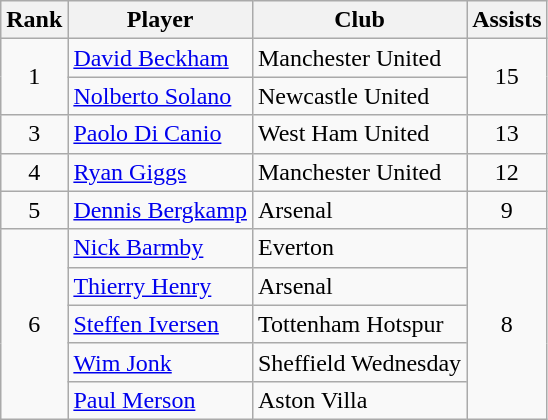<table class="wikitable" style="text-align:center">
<tr>
<th>Rank</th>
<th>Player</th>
<th>Club</th>
<th>Assists</th>
</tr>
<tr>
<td rowspan="2">1</td>
<td align="left"> <a href='#'>David Beckham</a></td>
<td align="left">Manchester United</td>
<td rowspan="2">15</td>
</tr>
<tr>
<td align="left"> <a href='#'>Nolberto Solano</a></td>
<td align="left">Newcastle United</td>
</tr>
<tr>
<td>3</td>
<td align="left"> <a href='#'>Paolo Di Canio</a></td>
<td align="left">West Ham United</td>
<td>13</td>
</tr>
<tr>
<td>4</td>
<td align="left"> <a href='#'>Ryan Giggs</a></td>
<td align="left">Manchester United</td>
<td>12</td>
</tr>
<tr>
<td>5</td>
<td align="left"> <a href='#'>Dennis Bergkamp</a></td>
<td align="left">Arsenal</td>
<td>9</td>
</tr>
<tr>
<td rowspan="5">6</td>
<td align="left"> <a href='#'>Nick Barmby</a></td>
<td align="left">Everton</td>
<td rowspan="5">8</td>
</tr>
<tr>
<td align="left"> <a href='#'>Thierry Henry</a></td>
<td align="left">Arsenal</td>
</tr>
<tr>
<td align="left"> <a href='#'>Steffen Iversen</a></td>
<td align="left">Tottenham Hotspur</td>
</tr>
<tr>
<td align="left"> <a href='#'>Wim Jonk</a></td>
<td align="left">Sheffield Wednesday</td>
</tr>
<tr>
<td align="left"> <a href='#'>Paul Merson</a></td>
<td align="left">Aston Villa</td>
</tr>
</table>
